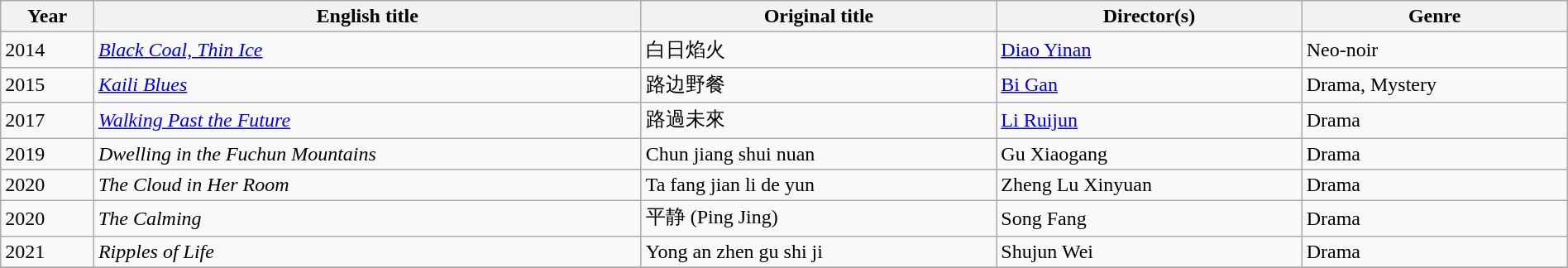<table class="sortable wikitable" style="width:100%; margin-bottom:4px" cellpadding="5">
<tr>
<th scope="col">Year</th>
<th scope="col">English title</th>
<th scope="col">Original title</th>
<th scope="col">Director(s)</th>
<th scope="col">Genre</th>
</tr>
<tr>
<td>2014</td>
<td><em><a href='#'>Black Coal, Thin Ice</a></em></td>
<td>白日焰火</td>
<td><a href='#'>Diao Yinan</a></td>
<td>Neo-noir</td>
</tr>
<tr>
<td>2015</td>
<td><em><a href='#'>Kaili Blues</a></em></td>
<td>路边野餐</td>
<td><a href='#'>Bi Gan</a></td>
<td>Drama, Mystery</td>
</tr>
<tr>
<td>2017</td>
<td><em><a href='#'>Walking Past the Future</a></em></td>
<td>路過未來</td>
<td><a href='#'>Li Ruijun</a></td>
<td>Drama</td>
</tr>
<tr>
<td>2019</td>
<td><em>Dwelling in the Fuchun Mountains</em></td>
<td>Chun jiang shui nuan</td>
<td>Gu Xiaogang</td>
<td>Drama</td>
</tr>
<tr>
<td>2020</td>
<td><em>The Cloud in Her Room</em></td>
<td>Ta fang jian li de yun</td>
<td>Zheng Lu Xinyuan</td>
<td>Drama</td>
</tr>
<tr>
<td>2020</td>
<td><em>The Calming</em></td>
<td>平静  (Ping Jing)</td>
<td>Song Fang</td>
<td>Drama</td>
</tr>
<tr>
<td>2021</td>
<td><em>Ripples of Life</em></td>
<td>Yong an zhen gu shi ji</td>
<td>Shujun Wei</td>
<td>Drama</td>
</tr>
<tr>
</tr>
</table>
